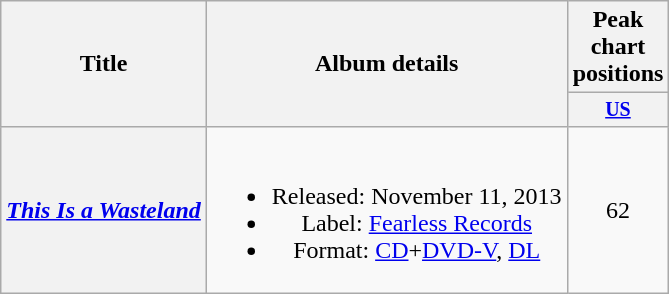<table class="wikitable plainrowheaders" style="text-align:center;">
<tr>
<th scope="col" rowspan="2">Title</th>
<th scope="col" rowspan="2">Album details</th>
<th scope="col" colspan="1">Peak chart positions</th>
</tr>
<tr>
<th style="width:35px;font-size:smaller;"><a href='#'>US</a></th>
</tr>
<tr>
<th scope="row"><em><a href='#'>This Is a Wasteland</a></em></th>
<td><br><ul><li>Released: November 11, 2013</li><li>Label: <a href='#'>Fearless Records</a></li><li>Format: <a href='#'>CD</a>+<a href='#'>DVD-V</a>, <a href='#'>DL</a></li></ul></td>
<td>62</td>
</tr>
</table>
